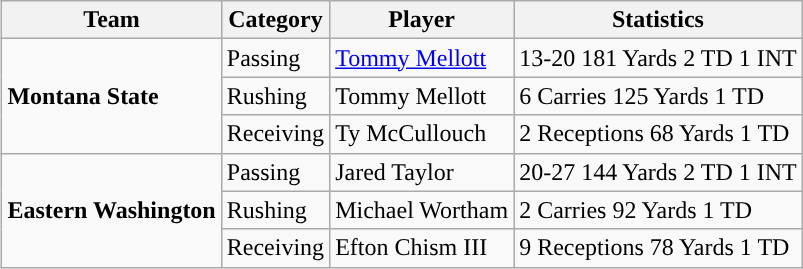<table class="wikitable" style="float: right;">
<tr>
<th>Team</th>
<th>Category</th>
<th>Player</th>
<th>Statistics</th>
</tr>
<tr>
<td rowspan=3><strong>Montana State</strong></td>
<td>Passing</td>
<td><a href='#'>Tommy Mellott</a></td>
<td>13-20 181 Yards 2 TD 1 INT</td>
</tr>
<tr>
<td>Rushing</td>
<td>Tommy Mellott</td>
<td>6 Carries 125 Yards 1 TD</td>
</tr>
<tr>
<td>Receiving</td>
<td>Ty McCullouch</td>
<td>2 Receptions 68 Yards 1 TD</td>
</tr>
<tr>
<td rowspan=3><strong>Eastern Washington</strong></td>
<td>Passing</td>
<td>Jared Taylor</td>
<td>20-27 144 Yards 2 TD 1 INT</td>
</tr>
<tr>
<td>Rushing</td>
<td>Michael Wortham</td>
<td>2 Carries 92 Yards 1 TD</td>
</tr>
<tr>
<td>Receiving</td>
<td>Efton Chism III</td>
<td>9 Receptions 78 Yards 1 TD</td>
</tr>
</table>
